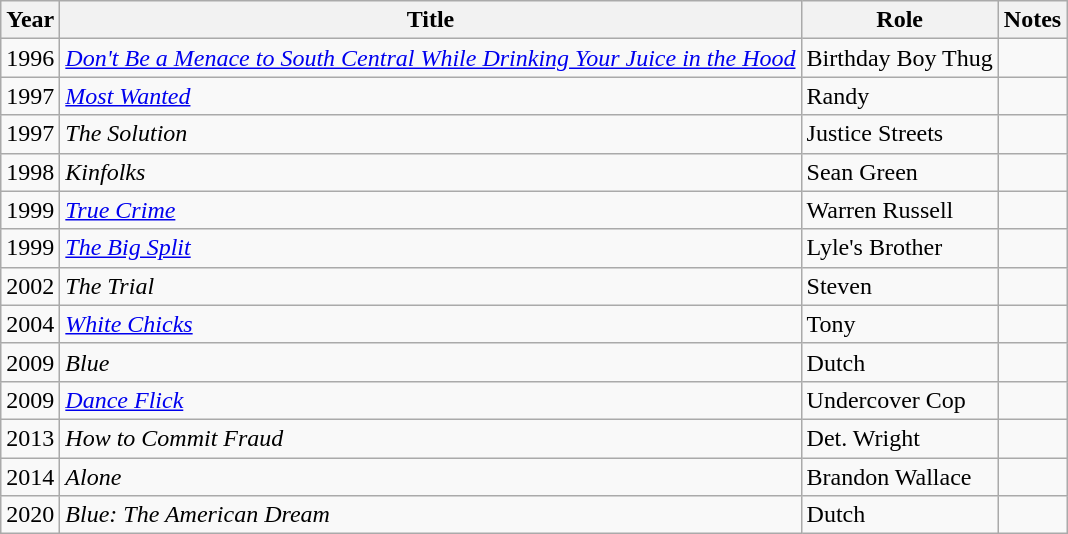<table class="wikitable sortable">
<tr>
<th>Year</th>
<th>Title</th>
<th>Role</th>
<th>Notes</th>
</tr>
<tr>
<td>1996</td>
<td><em><a href='#'>Don't Be a Menace to South Central While Drinking Your Juice in the Hood</a></em></td>
<td>Birthday Boy Thug</td>
<td></td>
</tr>
<tr>
<td>1997</td>
<td><a href='#'><em>Most Wanted</em></a></td>
<td>Randy</td>
<td></td>
</tr>
<tr>
<td>1997</td>
<td><em>The Solution</em></td>
<td>Justice Streets</td>
<td></td>
</tr>
<tr>
<td>1998</td>
<td><em>Kinfolks</em></td>
<td>Sean Green</td>
<td></td>
</tr>
<tr>
<td>1999</td>
<td><a href='#'><em>True Crime</em></a></td>
<td>Warren Russell</td>
<td></td>
</tr>
<tr>
<td>1999</td>
<td><em><a href='#'>The Big Split</a></em></td>
<td>Lyle's Brother</td>
<td></td>
</tr>
<tr>
<td>2002</td>
<td><em>The Trial</em></td>
<td>Steven</td>
<td></td>
</tr>
<tr>
<td>2004</td>
<td><em><a href='#'>White Chicks</a></em></td>
<td>Tony</td>
<td></td>
</tr>
<tr>
<td>2009</td>
<td><em>Blue</em></td>
<td>Dutch</td>
<td></td>
</tr>
<tr>
<td>2009</td>
<td><em><a href='#'>Dance Flick</a></em></td>
<td>Undercover Cop</td>
<td></td>
</tr>
<tr>
<td>2013</td>
<td><em>How to Commit Fraud</em></td>
<td>Det. Wright</td>
<td></td>
</tr>
<tr>
<td>2014</td>
<td><em>Alone</em></td>
<td>Brandon Wallace</td>
<td></td>
</tr>
<tr>
<td>2020</td>
<td><em>Blue: The American Dream</em></td>
<td>Dutch</td>
<td></td>
</tr>
</table>
